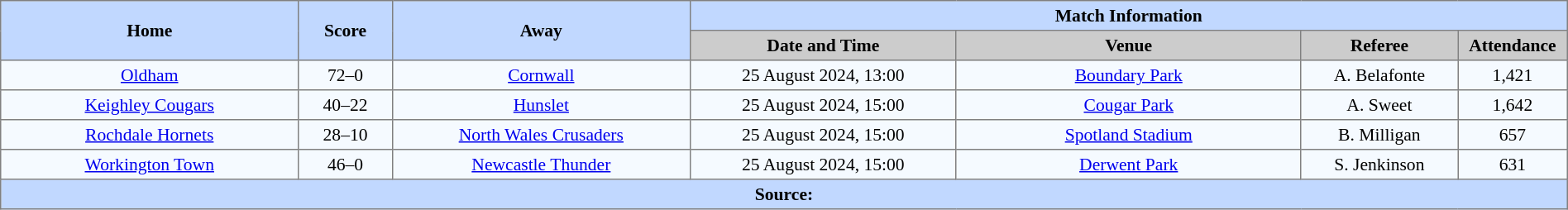<table border=1 style="border-collapse:collapse; font-size:90%; text-align:center;" cellpadding=3 cellspacing=0 width=100%>
<tr bgcolor=#C1D8FF>
<th scope="col" rowspan=2 width=19%>Home</th>
<th scope="col" rowspan=2 width=6%>Score</th>
<th scope="col" rowspan=2 width=19%>Away</th>
<th colspan=6>Match Information</th>
</tr>
<tr bgcolor=#CCCCCC>
<th scope="col" width=17%>Date and Time</th>
<th scope="col" width=22%>Venue</th>
<th scope="col" width=10%>Referee</th>
<th scope="col" width=7%>Attendance</th>
</tr>
<tr bgcolor=#F5FAFF>
<td> <a href='#'>Oldham</a></td>
<td>72–0</td>
<td> <a href='#'>Cornwall</a></td>
<td>25 August 2024, 13:00</td>
<td><a href='#'>Boundary Park</a></td>
<td>A. Belafonte</td>
<td>1,421</td>
</tr>
<tr bgcolor=#F5FAFF>
<td> <a href='#'>Keighley Cougars</a></td>
<td>40–22</td>
<td> <a href='#'>Hunslet</a></td>
<td>25 August 2024, 15:00</td>
<td><a href='#'>Cougar Park</a></td>
<td>A. Sweet</td>
<td>1,642</td>
</tr>
<tr bgcolor=#F5FAFF>
<td> <a href='#'>Rochdale Hornets</a></td>
<td>28–10</td>
<td>  <a href='#'>North Wales Crusaders</a></td>
<td>25 August 2024, 15:00</td>
<td><a href='#'>Spotland Stadium</a></td>
<td>B. Milligan</td>
<td>657</td>
</tr>
<tr bgcolor=#F5FAFF>
<td> <a href='#'>Workington Town</a></td>
<td>46–0</td>
<td> <a href='#'>Newcastle Thunder</a></td>
<td>25 August 2024, 15:00</td>
<td><a href='#'>Derwent Park</a></td>
<td>S. Jenkinson</td>
<td>631</td>
</tr>
<tr style="background:#c1d8ff;">
<th colspan=7>Source:</th>
</tr>
</table>
